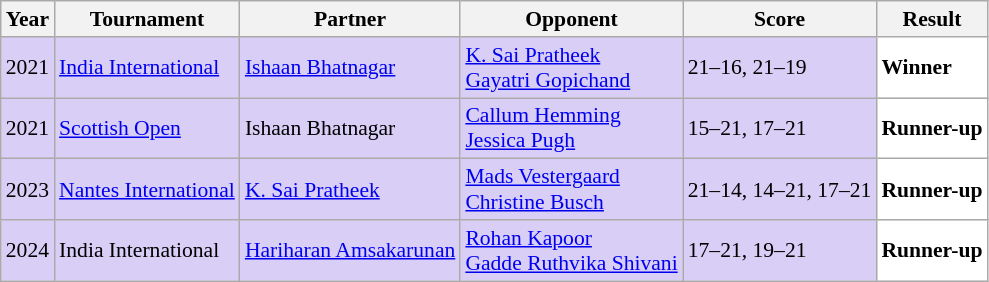<table class="sortable wikitable" style="font-size: 90%;">
<tr>
<th>Year</th>
<th>Tournament</th>
<th>Partner</th>
<th>Opponent</th>
<th>Score</th>
<th>Result</th>
</tr>
<tr style="background:#D8CEF6">
<td align="center">2021</td>
<td align="left"><a href='#'>India International</a></td>
<td align="left"> <a href='#'>Ishaan Bhatnagar</a></td>
<td align="left"> <a href='#'>K. Sai Pratheek</a><br> <a href='#'>Gayatri Gopichand</a></td>
<td align="left">21–16, 21–19</td>
<td style="text-align:left; background:white"> <strong>Winner</strong></td>
</tr>
<tr style="background:#D8CEF6">
<td align="center">2021</td>
<td align="left"><a href='#'>Scottish Open</a></td>
<td align="left"> Ishaan Bhatnagar</td>
<td align="left"> <a href='#'>Callum Hemming</a><br> <a href='#'>Jessica Pugh</a></td>
<td align="left">15–21, 17–21</td>
<td style="text-align:left; background:white"> <strong>Runner-up</strong></td>
</tr>
<tr style="background:#D8CEF6">
<td align="center">2023</td>
<td align="left"><a href='#'>Nantes International</a></td>
<td align="left"> <a href='#'>K. Sai Pratheek</a></td>
<td align="left"> <a href='#'>Mads Vestergaard</a><br> <a href='#'>Christine Busch</a></td>
<td align="left">21–14, 14–21, 17–21</td>
<td style="text-align:left; background:white"> <strong>Runner-up</strong></td>
</tr>
<tr style="background:#D8CEF6">
<td align="center">2024</td>
<td align="left">India International</td>
<td align="left"> <a href='#'>Hariharan Amsakarunan</a></td>
<td align="left"> <a href='#'>Rohan Kapoor</a><br> <a href='#'>Gadde Ruthvika Shivani</a></td>
<td align="left">17–21, 19–21</td>
<td style="text-align:left; background:white"> <strong>Runner-up</strong></td>
</tr>
</table>
